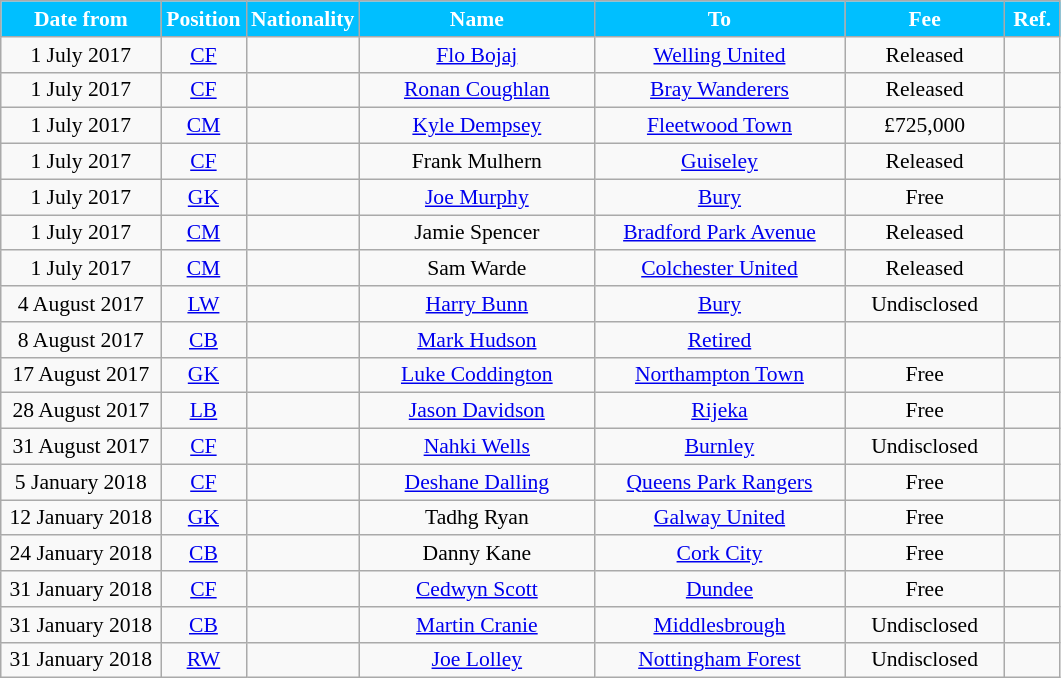<table class="wikitable"  style="text-align:center; font-size:90%; ">
<tr>
<th style="background:#00BFFF; color:#FFFFFF; width:100px;">Date from</th>
<th style="background:#00BFFF; color:#FFFFFF; width:50px;">Position</th>
<th style="background:#00BFFF; color:#FFFFFF; width:50px;">Nationality</th>
<th style="background:#00BFFF; color:#FFFFFF; width:150px;">Name</th>
<th style="background:#00BFFF; color:#FFFFFF; width:160px;">To</th>
<th style="background:#00BFFF; color:#FFFFFF; width:100px;">Fee</th>
<th style="background:#00BFFF; color:#FFFFFF; width:30px;">Ref.</th>
</tr>
<tr>
<td>1 July 2017</td>
<td><a href='#'>CF</a></td>
<td></td>
<td><a href='#'>Flo Bojaj</a></td>
<td><a href='#'>Welling United</a></td>
<td>Released</td>
<td></td>
</tr>
<tr>
<td>1 July 2017</td>
<td><a href='#'>CF</a></td>
<td></td>
<td><a href='#'>Ronan Coughlan</a></td>
<td><a href='#'>Bray Wanderers</a></td>
<td>Released</td>
<td></td>
</tr>
<tr>
<td>1 July 2017</td>
<td><a href='#'>CM</a></td>
<td></td>
<td><a href='#'>Kyle Dempsey</a></td>
<td><a href='#'>Fleetwood Town</a></td>
<td>£725,000</td>
<td></td>
</tr>
<tr>
<td>1 July 2017</td>
<td><a href='#'>CF</a></td>
<td></td>
<td>Frank Mulhern</td>
<td><a href='#'>Guiseley</a></td>
<td>Released</td>
<td></td>
</tr>
<tr>
<td>1 July 2017</td>
<td><a href='#'>GK</a></td>
<td></td>
<td><a href='#'>Joe Murphy</a></td>
<td><a href='#'>Bury</a></td>
<td>Free</td>
<td></td>
</tr>
<tr>
<td>1 July 2017</td>
<td><a href='#'>CM</a></td>
<td></td>
<td>Jamie Spencer</td>
<td><a href='#'>Bradford Park Avenue</a></td>
<td>Released</td>
<td></td>
</tr>
<tr>
<td>1 July 2017</td>
<td><a href='#'>CM</a></td>
<td></td>
<td>Sam Warde</td>
<td><a href='#'>Colchester United</a></td>
<td>Released</td>
<td></td>
</tr>
<tr>
<td>4 August 2017</td>
<td><a href='#'>LW</a></td>
<td></td>
<td><a href='#'>Harry Bunn</a></td>
<td><a href='#'>Bury</a></td>
<td>Undisclosed</td>
<td></td>
</tr>
<tr>
<td>8 August 2017</td>
<td><a href='#'>CB</a></td>
<td></td>
<td><a href='#'>Mark Hudson</a></td>
<td><a href='#'>Retired</a></td>
<td></td>
<td></td>
</tr>
<tr>
<td>17 August 2017</td>
<td><a href='#'>GK</a></td>
<td></td>
<td><a href='#'>Luke Coddington</a></td>
<td><a href='#'>Northampton Town</a></td>
<td>Free</td>
<td></td>
</tr>
<tr>
<td>28 August 2017</td>
<td><a href='#'>LB</a></td>
<td></td>
<td><a href='#'>Jason Davidson</a></td>
<td><a href='#'>Rijeka</a></td>
<td>Free</td>
<td></td>
</tr>
<tr>
<td>31 August 2017</td>
<td><a href='#'>CF</a></td>
<td></td>
<td><a href='#'>Nahki Wells</a></td>
<td><a href='#'>Burnley</a></td>
<td>Undisclosed</td>
<td></td>
</tr>
<tr>
<td>5 January 2018</td>
<td><a href='#'>CF</a></td>
<td></td>
<td><a href='#'>Deshane Dalling</a></td>
<td><a href='#'>Queens Park Rangers</a></td>
<td>Free</td>
<td></td>
</tr>
<tr>
<td>12 January 2018</td>
<td><a href='#'>GK</a></td>
<td></td>
<td>Tadhg Ryan</td>
<td><a href='#'>Galway United</a></td>
<td>Free</td>
<td></td>
</tr>
<tr>
<td>24 January 2018</td>
<td><a href='#'>CB</a></td>
<td></td>
<td>Danny Kane</td>
<td><a href='#'>Cork City</a></td>
<td>Free</td>
<td></td>
</tr>
<tr>
<td>31 January 2018</td>
<td><a href='#'>CF</a></td>
<td></td>
<td><a href='#'>Cedwyn Scott</a></td>
<td><a href='#'>Dundee</a></td>
<td>Free</td>
<td></td>
</tr>
<tr>
<td>31 January 2018</td>
<td><a href='#'>CB</a></td>
<td></td>
<td><a href='#'>Martin Cranie</a></td>
<td><a href='#'>Middlesbrough</a></td>
<td>Undisclosed</td>
<td></td>
</tr>
<tr>
<td>31 January 2018</td>
<td><a href='#'>RW</a></td>
<td></td>
<td><a href='#'>Joe Lolley</a></td>
<td><a href='#'>Nottingham Forest</a></td>
<td>Undisclosed</td>
<td></td>
</tr>
</table>
